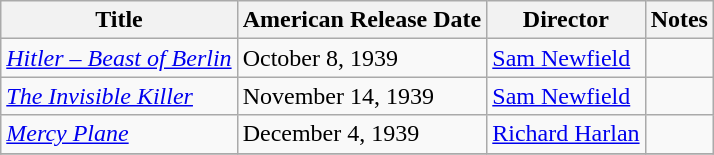<table class="wikitable sortable">
<tr>
<th>Title</th>
<th>American Release Date</th>
<th>Director</th>
<th>Notes</th>
</tr>
<tr>
<td><em><a href='#'>Hitler – Beast of Berlin</a></em></td>
<td>October 8, 1939</td>
<td><a href='#'>Sam Newfield</a></td>
<td></td>
</tr>
<tr>
<td><em><a href='#'>The Invisible Killer</a></em></td>
<td>November 14, 1939</td>
<td><a href='#'>Sam Newfield</a></td>
<td></td>
</tr>
<tr>
<td><em><a href='#'>Mercy Plane</a></em></td>
<td>December 4, 1939</td>
<td><a href='#'>Richard Harlan</a></td>
<td></td>
</tr>
<tr>
</tr>
</table>
